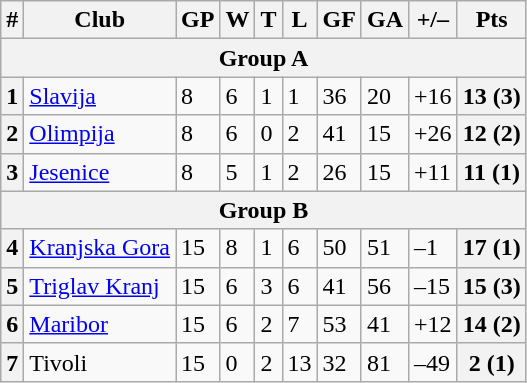<table class="wikitable">
<tr>
<th>#</th>
<th>Club</th>
<th>GP</th>
<th>W</th>
<th>T</th>
<th>L</th>
<th>GF</th>
<th>GA</th>
<th>+/–</th>
<th>Pts</th>
</tr>
<tr>
<th colspan="10">Group A</th>
</tr>
<tr>
<th>1</th>
<td><a href='#'>Slavija</a></td>
<td>8</td>
<td>6</td>
<td>1</td>
<td>1</td>
<td>36</td>
<td>20</td>
<td>+16</td>
<th>13 (3)</th>
</tr>
<tr>
<th>2</th>
<td><a href='#'>Olimpija</a></td>
<td>8</td>
<td>6</td>
<td>0</td>
<td>2</td>
<td>41</td>
<td>15</td>
<td>+26</td>
<th>12 (2)</th>
</tr>
<tr>
<th>3</th>
<td><a href='#'>Jesenice</a></td>
<td>8</td>
<td>5</td>
<td>1</td>
<td>2</td>
<td>26</td>
<td>15</td>
<td>+11</td>
<th>11 (1)</th>
</tr>
<tr>
<th colspan="10">Group B</th>
</tr>
<tr>
<th>4</th>
<td><a href='#'>Kranjska Gora</a></td>
<td>15</td>
<td>8</td>
<td>1</td>
<td>6</td>
<td>50</td>
<td>51</td>
<td>–1</td>
<th>17 (1)</th>
</tr>
<tr>
<th>5</th>
<td><a href='#'>Triglav Kranj</a></td>
<td>15</td>
<td>6</td>
<td>3</td>
<td>6</td>
<td>41</td>
<td>56</td>
<td>–15</td>
<th>15 (3)</th>
</tr>
<tr>
<th>6</th>
<td><a href='#'>Maribor</a></td>
<td>15</td>
<td>6</td>
<td>2</td>
<td>7</td>
<td>53</td>
<td>41</td>
<td>+12</td>
<th>14 (2)</th>
</tr>
<tr>
<th>7</th>
<td>Tivoli</td>
<td>15</td>
<td>0</td>
<td>2</td>
<td>13</td>
<td>32</td>
<td>81</td>
<td>–49</td>
<th>2 (1)</th>
</tr>
</table>
